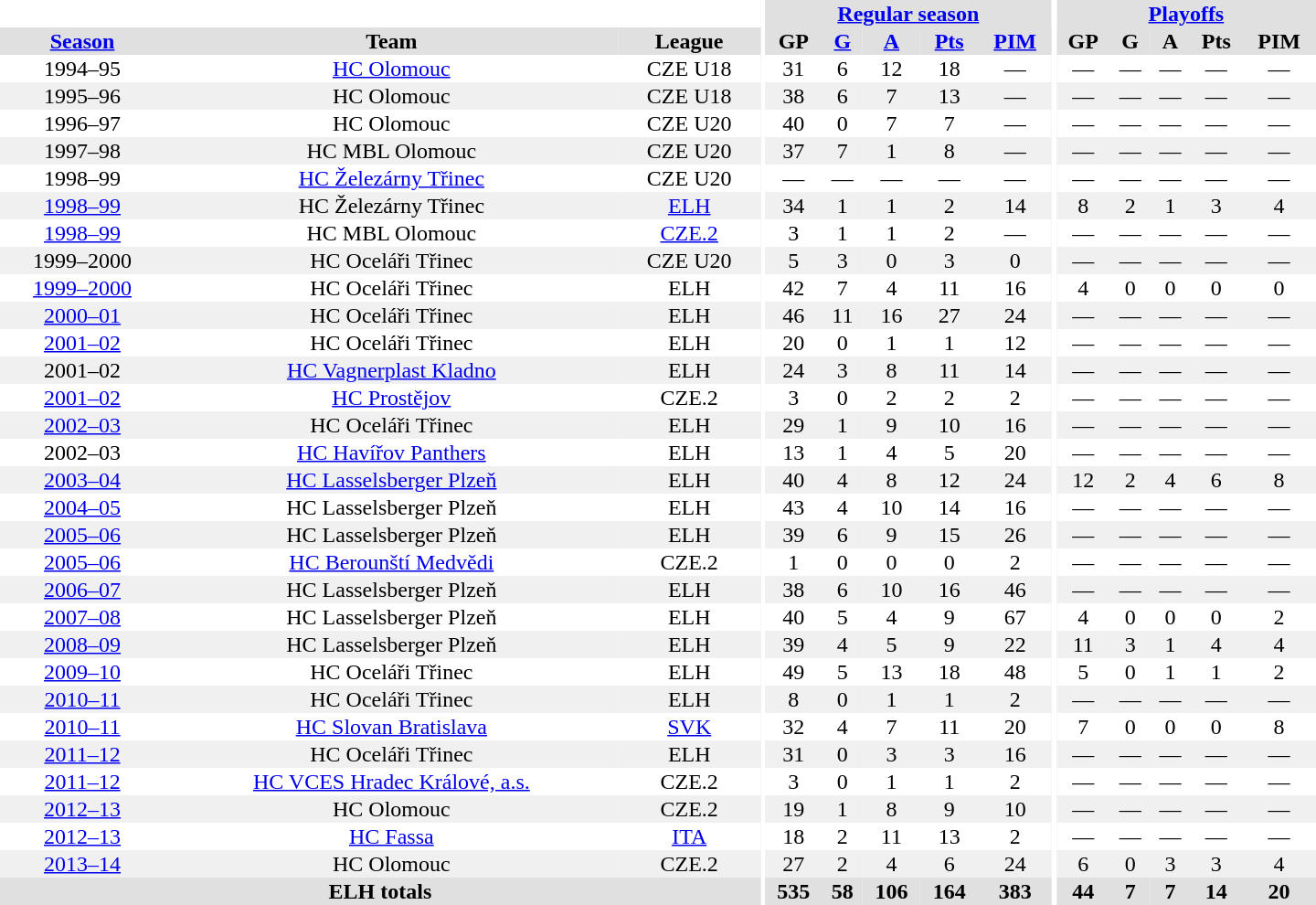<table border="0" cellpadding="1" cellspacing="0" style="text-align:center; width:60em">
<tr bgcolor="#e0e0e0">
<th colspan="3" bgcolor="#ffffff"></th>
<th rowspan="99" bgcolor="#ffffff"></th>
<th colspan="5"><a href='#'>Regular season</a></th>
<th rowspan="99" bgcolor="#ffffff"></th>
<th colspan="5"><a href='#'>Playoffs</a></th>
</tr>
<tr bgcolor="#e0e0e0">
<th><a href='#'>Season</a></th>
<th>Team</th>
<th>League</th>
<th>GP</th>
<th><a href='#'>G</a></th>
<th><a href='#'>A</a></th>
<th><a href='#'>Pts</a></th>
<th><a href='#'>PIM</a></th>
<th>GP</th>
<th>G</th>
<th>A</th>
<th>Pts</th>
<th>PIM</th>
</tr>
<tr>
<td>1994–95</td>
<td><a href='#'>HC Olomouc</a></td>
<td>CZE U18</td>
<td>31</td>
<td>6</td>
<td>12</td>
<td>18</td>
<td>—</td>
<td>—</td>
<td>—</td>
<td>—</td>
<td>—</td>
<td>—</td>
</tr>
<tr bgcolor="#f0f0f0">
<td>1995–96</td>
<td>HC Olomouc</td>
<td>CZE U18</td>
<td>38</td>
<td>6</td>
<td>7</td>
<td>13</td>
<td>—</td>
<td>—</td>
<td>—</td>
<td>—</td>
<td>—</td>
<td>—</td>
</tr>
<tr>
<td>1996–97</td>
<td>HC Olomouc</td>
<td>CZE U20</td>
<td>40</td>
<td>0</td>
<td>7</td>
<td>7</td>
<td>—</td>
<td>—</td>
<td>—</td>
<td>—</td>
<td>—</td>
<td>—</td>
</tr>
<tr bgcolor="#f0f0f0">
<td>1997–98</td>
<td>HC MBL Olomouc</td>
<td>CZE U20</td>
<td>37</td>
<td>7</td>
<td>1</td>
<td>8</td>
<td>—</td>
<td>—</td>
<td>—</td>
<td>—</td>
<td>—</td>
<td>—</td>
</tr>
<tr>
<td>1998–99</td>
<td><a href='#'>HC Železárny Třinec</a></td>
<td>CZE U20</td>
<td>—</td>
<td>—</td>
<td>—</td>
<td>—</td>
<td>—</td>
<td>—</td>
<td>—</td>
<td>—</td>
<td>—</td>
<td>—</td>
</tr>
<tr bgcolor="#f0f0f0">
<td><a href='#'>1998–99</a></td>
<td>HC Železárny Třinec</td>
<td><a href='#'>ELH</a></td>
<td>34</td>
<td>1</td>
<td>1</td>
<td>2</td>
<td>14</td>
<td>8</td>
<td>2</td>
<td>1</td>
<td>3</td>
<td>4</td>
</tr>
<tr>
<td><a href='#'>1998–99</a></td>
<td>HC MBL Olomouc</td>
<td><a href='#'>CZE.2</a></td>
<td>3</td>
<td>1</td>
<td>1</td>
<td>2</td>
<td>—</td>
<td>—</td>
<td>—</td>
<td>—</td>
<td>—</td>
<td>—</td>
</tr>
<tr bgcolor="#f0f0f0">
<td>1999–2000</td>
<td>HC Oceláři Třinec</td>
<td>CZE U20</td>
<td>5</td>
<td>3</td>
<td>0</td>
<td>3</td>
<td>0</td>
<td>—</td>
<td>—</td>
<td>—</td>
<td>—</td>
<td>—</td>
</tr>
<tr>
<td><a href='#'>1999–2000</a></td>
<td>HC Oceláři Třinec</td>
<td>ELH</td>
<td>42</td>
<td>7</td>
<td>4</td>
<td>11</td>
<td>16</td>
<td>4</td>
<td>0</td>
<td>0</td>
<td>0</td>
<td>0</td>
</tr>
<tr bgcolor="#f0f0f0">
<td><a href='#'>2000–01</a></td>
<td>HC Oceláři Třinec</td>
<td>ELH</td>
<td>46</td>
<td>11</td>
<td>16</td>
<td>27</td>
<td>24</td>
<td>—</td>
<td>—</td>
<td>—</td>
<td>—</td>
<td>—</td>
</tr>
<tr>
<td><a href='#'>2001–02</a></td>
<td>HC Oceláři Třinec</td>
<td>ELH</td>
<td>20</td>
<td>0</td>
<td>1</td>
<td>1</td>
<td>12</td>
<td>—</td>
<td>—</td>
<td>—</td>
<td>—</td>
<td>—</td>
</tr>
<tr bgcolor="#f0f0f0">
<td>2001–02</td>
<td><a href='#'>HC Vagnerplast Kladno</a></td>
<td>ELH</td>
<td>24</td>
<td>3</td>
<td>8</td>
<td>11</td>
<td>14</td>
<td>—</td>
<td>—</td>
<td>—</td>
<td>—</td>
<td>—</td>
</tr>
<tr>
<td><a href='#'>2001–02</a></td>
<td><a href='#'>HC Prostějov</a></td>
<td>CZE.2</td>
<td>3</td>
<td>0</td>
<td>2</td>
<td>2</td>
<td>2</td>
<td>—</td>
<td>—</td>
<td>—</td>
<td>—</td>
<td>—</td>
</tr>
<tr bgcolor="#f0f0f0">
<td><a href='#'>2002–03</a></td>
<td>HC Oceláři Třinec</td>
<td>ELH</td>
<td>29</td>
<td>1</td>
<td>9</td>
<td>10</td>
<td>16</td>
<td>—</td>
<td>—</td>
<td>—</td>
<td>—</td>
<td>—</td>
</tr>
<tr>
<td>2002–03</td>
<td><a href='#'>HC Havířov Panthers</a></td>
<td>ELH</td>
<td>13</td>
<td>1</td>
<td>4</td>
<td>5</td>
<td>20</td>
<td>—</td>
<td>—</td>
<td>—</td>
<td>—</td>
<td>—</td>
</tr>
<tr bgcolor="#f0f0f0">
<td><a href='#'>2003–04</a></td>
<td><a href='#'>HC Lasselsberger Plzeň</a></td>
<td>ELH</td>
<td>40</td>
<td>4</td>
<td>8</td>
<td>12</td>
<td>24</td>
<td>12</td>
<td>2</td>
<td>4</td>
<td>6</td>
<td>8</td>
</tr>
<tr>
<td><a href='#'>2004–05</a></td>
<td>HC Lasselsberger Plzeň</td>
<td>ELH</td>
<td>43</td>
<td>4</td>
<td>10</td>
<td>14</td>
<td>16</td>
<td>—</td>
<td>—</td>
<td>—</td>
<td>—</td>
<td>—</td>
</tr>
<tr bgcolor="#f0f0f0">
<td><a href='#'>2005–06</a></td>
<td>HC Lasselsberger Plzeň</td>
<td>ELH</td>
<td>39</td>
<td>6</td>
<td>9</td>
<td>15</td>
<td>26</td>
<td>—</td>
<td>—</td>
<td>—</td>
<td>—</td>
<td>—</td>
</tr>
<tr>
<td><a href='#'>2005–06</a></td>
<td><a href='#'>HC Berounští Medvědi</a></td>
<td>CZE.2</td>
<td>1</td>
<td>0</td>
<td>0</td>
<td>0</td>
<td>2</td>
<td>—</td>
<td>—</td>
<td>—</td>
<td>—</td>
<td>—</td>
</tr>
<tr bgcolor="#f0f0f0">
<td><a href='#'>2006–07</a></td>
<td>HC Lasselsberger Plzeň</td>
<td>ELH</td>
<td>38</td>
<td>6</td>
<td>10</td>
<td>16</td>
<td>46</td>
<td>—</td>
<td>—</td>
<td>—</td>
<td>—</td>
<td>—</td>
</tr>
<tr>
<td><a href='#'>2007–08</a></td>
<td>HC Lasselsberger Plzeň</td>
<td>ELH</td>
<td>40</td>
<td>5</td>
<td>4</td>
<td>9</td>
<td>67</td>
<td>4</td>
<td>0</td>
<td>0</td>
<td>0</td>
<td>2</td>
</tr>
<tr bgcolor="#f0f0f0">
<td><a href='#'>2008–09</a></td>
<td>HC Lasselsberger Plzeň</td>
<td>ELH</td>
<td>39</td>
<td>4</td>
<td>5</td>
<td>9</td>
<td>22</td>
<td>11</td>
<td>3</td>
<td>1</td>
<td>4</td>
<td>4</td>
</tr>
<tr>
<td><a href='#'>2009–10</a></td>
<td>HC Oceláři Třinec</td>
<td>ELH</td>
<td>49</td>
<td>5</td>
<td>13</td>
<td>18</td>
<td>48</td>
<td>5</td>
<td>0</td>
<td>1</td>
<td>1</td>
<td>2</td>
</tr>
<tr bgcolor="#f0f0f0">
<td><a href='#'>2010–11</a></td>
<td>HC Oceláři Třinec</td>
<td>ELH</td>
<td>8</td>
<td>0</td>
<td>1</td>
<td>1</td>
<td>2</td>
<td>—</td>
<td>—</td>
<td>—</td>
<td>—</td>
<td>—</td>
</tr>
<tr>
<td><a href='#'>2010–11</a></td>
<td><a href='#'>HC Slovan Bratislava</a></td>
<td><a href='#'>SVK</a></td>
<td>32</td>
<td>4</td>
<td>7</td>
<td>11</td>
<td>20</td>
<td>7</td>
<td>0</td>
<td>0</td>
<td>0</td>
<td>8</td>
</tr>
<tr bgcolor="#f0f0f0">
<td><a href='#'>2011–12</a></td>
<td>HC Oceláři Třinec</td>
<td>ELH</td>
<td>31</td>
<td>0</td>
<td>3</td>
<td>3</td>
<td>16</td>
<td>—</td>
<td>—</td>
<td>—</td>
<td>—</td>
<td>—</td>
</tr>
<tr>
<td><a href='#'>2011–12</a></td>
<td><a href='#'>HC VCES Hradec Králové, a.s.</a></td>
<td>CZE.2</td>
<td>3</td>
<td>0</td>
<td>1</td>
<td>1</td>
<td>2</td>
<td>—</td>
<td>—</td>
<td>—</td>
<td>—</td>
<td>—</td>
</tr>
<tr bgcolor="#f0f0f0">
<td><a href='#'>2012–13</a></td>
<td>HC Olomouc</td>
<td>CZE.2</td>
<td>19</td>
<td>1</td>
<td>8</td>
<td>9</td>
<td>10</td>
<td>—</td>
<td>—</td>
<td>—</td>
<td>—</td>
<td>—</td>
</tr>
<tr>
<td><a href='#'>2012–13</a></td>
<td><a href='#'>HC Fassa</a></td>
<td><a href='#'>ITA</a></td>
<td>18</td>
<td>2</td>
<td>11</td>
<td>13</td>
<td>2</td>
<td>—</td>
<td>—</td>
<td>—</td>
<td>—</td>
<td>—</td>
</tr>
<tr bgcolor="#f0f0f0">
<td><a href='#'>2013–14</a></td>
<td>HC Olomouc</td>
<td>CZE.2</td>
<td>27</td>
<td>2</td>
<td>4</td>
<td>6</td>
<td>24</td>
<td>6</td>
<td>0</td>
<td>3</td>
<td>3</td>
<td>4</td>
</tr>
<tr bgcolor="#e0e0e0">
<th colspan="3">ELH totals</th>
<th>535</th>
<th>58</th>
<th>106</th>
<th>164</th>
<th>383</th>
<th>44</th>
<th>7</th>
<th>7</th>
<th>14</th>
<th>20</th>
</tr>
</table>
